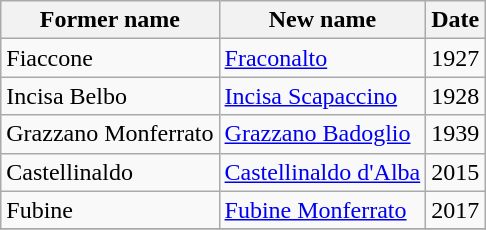<table class="wikitable sortable">
<tr>
<th>Former name</th>
<th>New name</th>
<th>Date</th>
</tr>
<tr>
<td>Fiaccone</td>
<td><a href='#'>Fraconalto</a></td>
<td>1927</td>
</tr>
<tr>
<td>Incisa Belbo</td>
<td><a href='#'>Incisa Scapaccino</a></td>
<td>1928</td>
</tr>
<tr>
<td>Grazzano Monferrato</td>
<td><a href='#'>Grazzano Badoglio</a></td>
<td>1939</td>
</tr>
<tr>
<td>Castellinaldo</td>
<td><a href='#'>Castellinaldo d'Alba</a></td>
<td>2015</td>
</tr>
<tr>
<td>Fubine</td>
<td><a href='#'>Fubine Monferrato</a></td>
<td>2017</td>
</tr>
<tr>
</tr>
</table>
